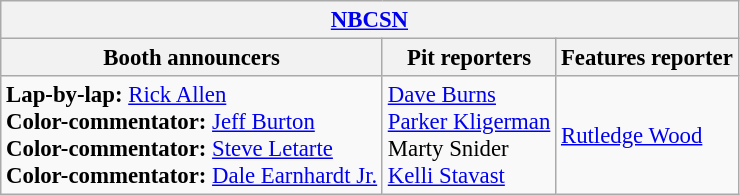<table class="wikitable" style="font-size: 95%">
<tr>
<th colspan="3"><a href='#'>NBCSN</a></th>
</tr>
<tr>
<th>Booth announcers</th>
<th>Pit reporters</th>
<th>Features reporter</th>
</tr>
<tr>
<td><strong>Lap-by-lap:</strong> <a href='#'>Rick Allen</a><br><strong>Color-commentator:</strong> <a href='#'>Jeff Burton</a><br><strong>Color-commentator:</strong> <a href='#'>Steve Letarte</a><br><strong>Color-commentator:</strong> <a href='#'>Dale Earnhardt Jr.</a></td>
<td><a href='#'>Dave Burns</a><br><a href='#'>Parker Kligerman</a><br>Marty Snider<br><a href='#'>Kelli Stavast</a></td>
<td><a href='#'>Rutledge Wood</a></td>
</tr>
</table>
